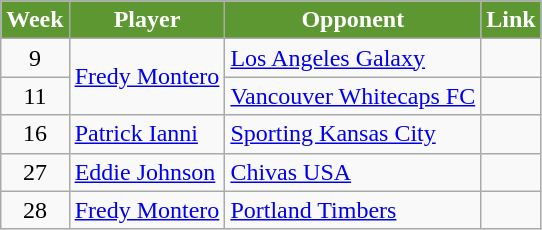<table class=wikitable>
<tr>
<th style="background:#5d9731; color:white; text-align:center;">Week</th>
<th style="background:#5d9731; color:white; text-align:center;">Player</th>
<th style="background:#5d9731; color:white; text-align:center;">Opponent</th>
<th style="background:#5d9731; color:white; text-align:center;">Link</th>
</tr>
<tr>
<td align=center>9</td>
<td rowspan=2> <a href='#'>Fredy Montero</a></td>
<td><a href='#'>Los Angeles Galaxy</a></td>
<td></td>
</tr>
<tr>
<td align=center>11</td>
<td><a href='#'>Vancouver Whitecaps FC</a></td>
<td></td>
</tr>
<tr>
<td align=center>16</td>
<td> <a href='#'>Patrick Ianni</a></td>
<td><a href='#'>Sporting Kansas City</a></td>
<td></td>
</tr>
<tr>
<td align=center>27</td>
<td> <a href='#'>Eddie Johnson</a></td>
<td><a href='#'>Chivas USA</a></td>
<td></td>
</tr>
<tr>
<td align=center>28</td>
<td> <a href='#'>Fredy Montero</a></td>
<td><a href='#'>Portland Timbers</a></td>
<td></td>
</tr>
</table>
